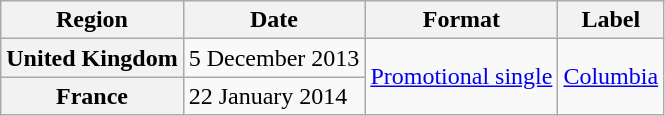<table class="wikitable plainrowheaders">
<tr>
<th scope="col">Region</th>
<th scope="col">Date</th>
<th scope="col">Format</th>
<th scope="col">Label</th>
</tr>
<tr>
<th scope="row">United Kingdom</th>
<td>5 December 2013</td>
<td rowspan="2"><a href='#'>Promotional single</a></td>
<td rowspan="2"><a href='#'>Columbia</a></td>
</tr>
<tr>
<th scope="row">France</th>
<td>22 January 2014</td>
</tr>
</table>
